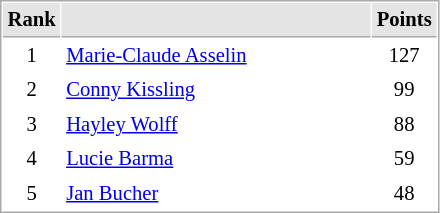<table cellspacing="1" cellpadding="3" style="border:1px solid #AAAAAA;font-size:86%">
<tr bgcolor="#E4E4E4">
<th style="border-bottom:1px solid #AAAAAA" width=10>Rank</th>
<th style="border-bottom:1px solid #AAAAAA" width=200></th>
<th style="border-bottom:1px solid #AAAAAA" width=20>Points</th>
</tr>
<tr>
<td align="center">1</td>
<td> <a href='#'>Marie-Claude Asselin</a></td>
<td align=center>127</td>
</tr>
<tr>
<td align="center">2</td>
<td> <a href='#'>Conny Kissling</a></td>
<td align=center>99</td>
</tr>
<tr>
<td align="center">3</td>
<td> <a href='#'>Hayley Wolff</a></td>
<td align=center>88</td>
</tr>
<tr>
<td align="center">4</td>
<td> <a href='#'>Lucie Barma</a></td>
<td align=center>59</td>
</tr>
<tr>
<td align="center">5</td>
<td> <a href='#'>Jan Bucher</a></td>
<td align=center>48</td>
</tr>
</table>
